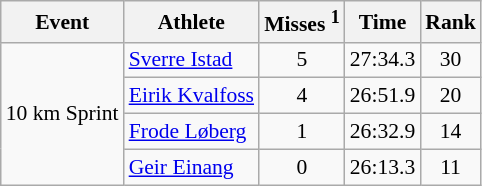<table class="wikitable" style="font-size:90%">
<tr>
<th>Event</th>
<th>Athlete</th>
<th>Misses <sup>1</sup></th>
<th>Time</th>
<th>Rank</th>
</tr>
<tr>
<td rowspan="4">10 km Sprint</td>
<td><a href='#'>Sverre Istad</a></td>
<td align="center">5</td>
<td align="center">27:34.3</td>
<td align="center">30</td>
</tr>
<tr>
<td><a href='#'>Eirik Kvalfoss</a></td>
<td align="center">4</td>
<td align="center">26:51.9</td>
<td align="center">20</td>
</tr>
<tr>
<td><a href='#'>Frode Løberg</a></td>
<td align="center">1</td>
<td align="center">26:32.9</td>
<td align="center">14</td>
</tr>
<tr>
<td><a href='#'>Geir Einang</a></td>
<td align="center">0</td>
<td align="center">26:13.3</td>
<td align="center">11</td>
</tr>
</table>
